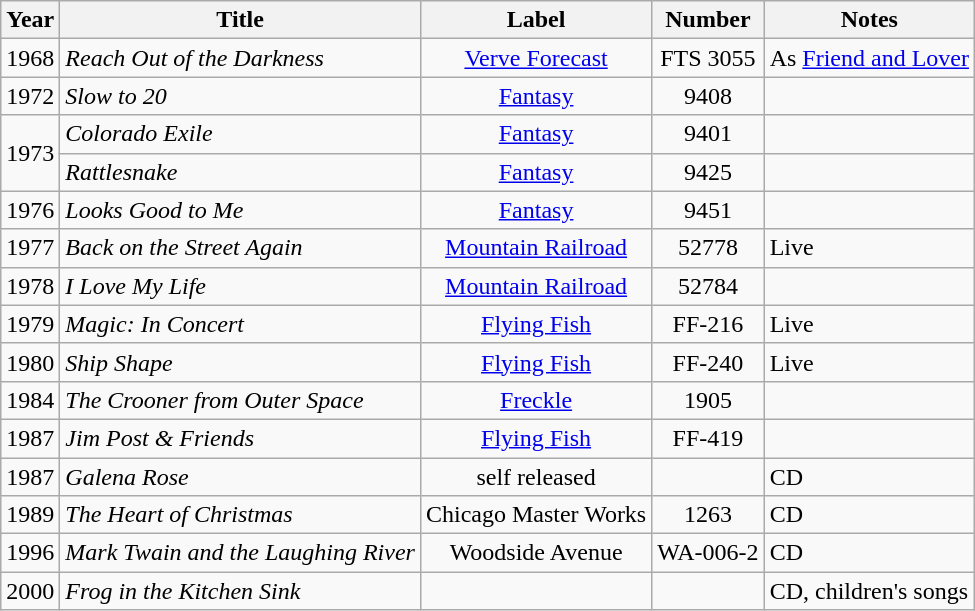<table class="wikitable">
<tr>
<th>Year</th>
<th>Title</th>
<th>Label</th>
<th>Number</th>
<th>Notes</th>
</tr>
<tr>
<td align="center">1968</td>
<td><em>Reach Out of the Darkness</em></td>
<td align="center"><a href='#'>Verve Forecast</a></td>
<td align="center">FTS 3055</td>
<td>As <a href='#'>Friend and Lover</a></td>
</tr>
<tr>
<td align="center">1972</td>
<td><em>Slow to 20</em></td>
<td align="center"><a href='#'>Fantasy</a></td>
<td align="center">9408</td>
<td></td>
</tr>
<tr>
<td align="center" rowspan="2">1973</td>
<td><em>Colorado Exile</em></td>
<td align="center"><a href='#'>Fantasy</a></td>
<td align="center">9401</td>
<td></td>
</tr>
<tr>
<td><em>Rattlesnake</em></td>
<td align="center"><a href='#'>Fantasy</a></td>
<td align="center">9425</td>
<td></td>
</tr>
<tr>
<td align="center">1976</td>
<td><em>Looks Good to Me</em></td>
<td align="center"><a href='#'>Fantasy</a></td>
<td align="center">9451</td>
<td></td>
</tr>
<tr>
<td align="center">1977</td>
<td><em>Back on the Street Again</em></td>
<td align="center"><a href='#'>Mountain Railroad</a></td>
<td align="center">52778</td>
<td>Live</td>
</tr>
<tr>
<td align="center">1978</td>
<td><em>I Love My Life</em></td>
<td align="center"><a href='#'>Mountain Railroad</a></td>
<td align="center">52784</td>
<td></td>
</tr>
<tr>
<td align="center">1979</td>
<td><em>Magic: In Concert</em></td>
<td align="center"><a href='#'>Flying Fish</a></td>
<td align="center">FF-216</td>
<td>Live</td>
</tr>
<tr>
<td align="center">1980</td>
<td><em>Ship Shape</em></td>
<td align="center"><a href='#'>Flying Fish</a></td>
<td align="center">FF-240</td>
<td>Live</td>
</tr>
<tr>
<td align="center">1984</td>
<td><em>The Crooner from Outer Space</em></td>
<td align="center"><a href='#'>Freckle</a></td>
<td align="center">1905</td>
<td></td>
</tr>
<tr>
<td align="center">1987</td>
<td><em>Jim Post & Friends</em></td>
<td align="center"><a href='#'>Flying Fish</a></td>
<td align="center">FF-419</td>
<td></td>
</tr>
<tr>
<td align="center">1987</td>
<td><em>Galena Rose</em></td>
<td align="center">self released</td>
<td></td>
<td>CD</td>
</tr>
<tr>
<td align="center">1989</td>
<td><em>The Heart of Christmas</em></td>
<td align="center">Chicago Master Works</td>
<td align="center">1263</td>
<td>CD</td>
</tr>
<tr>
<td align="center">1996</td>
<td><em>Mark Twain and the Laughing River</em></td>
<td align="center">Woodside Avenue</td>
<td align="center">WA-006-2</td>
<td>CD</td>
</tr>
<tr>
<td align="center">2000</td>
<td><em>Frog in the Kitchen Sink</em></td>
<td></td>
<td></td>
<td>CD, children's songs</td>
</tr>
</table>
